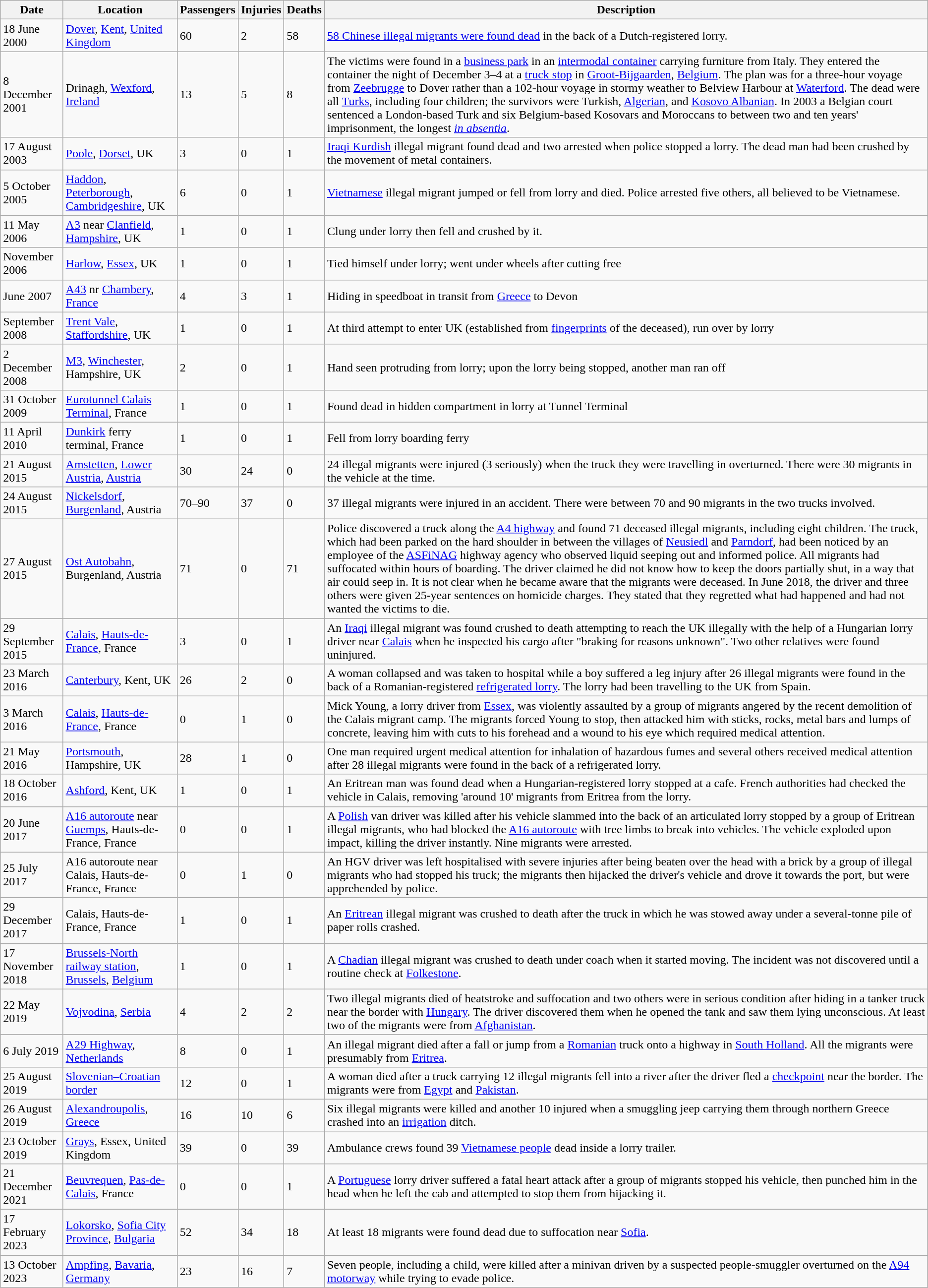<table class="wikitable sortable">
<tr>
<th>Date</th>
<th>Location</th>
<th>Passengers</th>
<th>Injuries</th>
<th>Deaths</th>
<th>Description</th>
</tr>
<tr>
<td>18 June 2000</td>
<td><a href='#'>Dover</a>, <a href='#'>Kent</a>, <a href='#'>United Kingdom</a></td>
<td>60</td>
<td>2</td>
<td>58</td>
<td><a href='#'>58 Chinese illegal migrants were found dead</a> in the back of a Dutch-registered lorry.<br></td>
</tr>
<tr>
<td>8 December 2001</td>
<td>Drinagh, <a href='#'>Wexford</a>, <a href='#'>Ireland</a></td>
<td>13</td>
<td>5</td>
<td>8</td>
<td>The victims were found in a <a href='#'>business park</a> in an <a href='#'>intermodal container</a> carrying furniture from Italy. They entered the container the night of December 3–4 at a <a href='#'>truck stop</a> in <a href='#'>Groot-Bijgaarden</a>, <a href='#'>Belgium</a>. The plan was for a three-hour voyage from <a href='#'>Zeebrugge</a> to Dover rather than a 102-hour voyage in stormy weather to Belview Harbour at <a href='#'>Waterford</a>. The dead were all <a href='#'>Turks</a>, including four children; the survivors were Turkish, <a href='#'>Algerian</a>, and <a href='#'>Kosovo Albanian</a>. In 2003 a Belgian court sentenced a London-based Turk and six Belgium-based Kosovars and Moroccans to between two and ten years' imprisonment, the longest <em><a href='#'>in absentia</a></em>.</td>
</tr>
<tr>
<td>17 August 2003</td>
<td><a href='#'>Poole</a>, <a href='#'>Dorset</a>, UK</td>
<td>3</td>
<td>0</td>
<td>1</td>
<td><a href='#'>Iraqi Kurdish</a> illegal migrant found dead and two arrested when police stopped a lorry. The dead man had been crushed by the movement of metal containers.</td>
</tr>
<tr>
<td>5 October 2005</td>
<td><a href='#'>Haddon</a>, <a href='#'>Peterborough</a>, <a href='#'>Cambridgeshire</a>, UK</td>
<td>6</td>
<td>0</td>
<td>1</td>
<td><a href='#'>Vietnamese</a> illegal migrant jumped or fell from lorry and died. Police arrested five others, all believed to be Vietnamese.</td>
</tr>
<tr>
<td>11 May 2006</td>
<td><a href='#'>A3</a> near <a href='#'>Clanfield</a>, <a href='#'>Hampshire</a>, UK</td>
<td>1</td>
<td>0</td>
<td>1</td>
<td>Clung under lorry then fell and crushed by it.</td>
</tr>
<tr>
<td>November 2006</td>
<td><a href='#'>Harlow</a>, <a href='#'>Essex</a>, UK</td>
<td>1</td>
<td>0</td>
<td>1</td>
<td>Tied himself under lorry; went under wheels after cutting free</td>
</tr>
<tr>
<td>June 2007</td>
<td><a href='#'>A43</a> nr <a href='#'>Chambery</a>, <a href='#'>France</a></td>
<td>4</td>
<td>3</td>
<td>1</td>
<td>Hiding in speedboat in transit from <a href='#'>Greece</a> to Devon</td>
</tr>
<tr>
<td>September 2008</td>
<td><a href='#'>Trent Vale</a>, <a href='#'>Staffordshire</a>, UK</td>
<td>1</td>
<td>0</td>
<td>1</td>
<td>At third attempt to enter UK (established from <a href='#'>fingerprints</a> of the deceased), run over by lorry</td>
</tr>
<tr>
<td>2 December 2008</td>
<td><a href='#'>M3</a>, <a href='#'>Winchester</a>, Hampshire, UK</td>
<td>2</td>
<td>0</td>
<td>1</td>
<td>Hand seen protruding from lorry; upon the lorry being stopped, another man ran off</td>
</tr>
<tr>
<td>31 October 2009</td>
<td><a href='#'>Eurotunnel Calais Terminal</a>, France</td>
<td>1</td>
<td>0</td>
<td>1</td>
<td>Found dead in hidden compartment in lorry at Tunnel Terminal</td>
</tr>
<tr>
<td>11 April 2010</td>
<td><a href='#'>Dunkirk</a> ferry terminal, France</td>
<td>1</td>
<td>0</td>
<td>1</td>
<td>Fell from lorry boarding ferry</td>
</tr>
<tr>
<td>21 August 2015</td>
<td><a href='#'>Amstetten</a>, <a href='#'>Lower Austria</a>, <a href='#'>Austria</a></td>
<td>30</td>
<td>24</td>
<td>0</td>
<td>24 illegal migrants were injured (3 seriously) when the truck they were travelling in overturned. There were 30 migrants in the vehicle at the time.</td>
</tr>
<tr>
<td>24 August 2015</td>
<td><a href='#'>Nickelsdorf</a>, <a href='#'>Burgenland</a>, Austria</td>
<td>70–90</td>
<td>37</td>
<td>0</td>
<td>37 illegal migrants were injured in an accident. There were between 70 and 90 migrants in the two trucks involved.</td>
</tr>
<tr>
<td>27 August 2015</td>
<td><a href='#'>Ost Autobahn</a>, Burgenland, Austria</td>
<td>71</td>
<td>0</td>
<td>71</td>
<td>Police discovered a truck along the <a href='#'>A4 highway</a> and found 71 deceased illegal migrants, including eight children. The truck, which had been parked on the hard shoulder in between the villages of <a href='#'>Neusiedl</a> and <a href='#'>Parndorf</a>, had been noticed by an employee of the <a href='#'>ASFiNAG</a> highway agency who observed liquid seeping out and informed police. All migrants had suffocated within hours of boarding. The driver claimed he did not know how to keep the doors partially shut, in a way that air could seep in. It is not clear when he became aware that the migrants were deceased. In June 2018, the driver and three others were given 25-year sentences on homicide charges. They stated that they regretted what had happened and had not wanted the victims to die.<br></td>
</tr>
<tr>
<td>29 September 2015</td>
<td><a href='#'>Calais</a>, <a href='#'>Hauts-de-France</a>, France</td>
<td>3</td>
<td>0</td>
<td>1</td>
<td>An <a href='#'>Iraqi</a> illegal migrant was found crushed to death attempting to reach the UK illegally with the help of a Hungarian lorry driver near <a href='#'>Calais</a> when he inspected his cargo after "braking for reasons unknown". Two other relatives were found uninjured.</td>
</tr>
<tr>
<td>23 March 2016</td>
<td><a href='#'>Canterbury</a>, Kent, UK</td>
<td>26</td>
<td>2</td>
<td>0</td>
<td>A woman collapsed and was taken to hospital while a boy suffered a leg injury after 26 illegal migrants were found in the back of a Romanian-registered <a href='#'>refrigerated lorry</a>. The lorry had been travelling to the UK from Spain.</td>
</tr>
<tr>
<td>3 March 2016</td>
<td><a href='#'>Calais</a>, <a href='#'>Hauts-de-France</a>, France</td>
<td>0</td>
<td>1</td>
<td>0</td>
<td>Mick Young, a lorry driver from <a href='#'>Essex</a>, was violently assaulted by a group of migrants angered by the recent demolition of the Calais migrant camp. The migrants forced Young to stop, then attacked him with sticks, rocks, metal bars and lumps of concrete, leaving him with cuts to his forehead and a wound to his eye which required medical attention.</td>
</tr>
<tr>
<td>21 May 2016</td>
<td><a href='#'>Portsmouth</a>, Hampshire, UK</td>
<td>28</td>
<td>1</td>
<td>0</td>
<td>One man required urgent medical attention for inhalation of hazardous fumes and several others received medical attention after 28 illegal migrants were found in the back of a refrigerated lorry.</td>
</tr>
<tr>
<td>18 October 2016</td>
<td><a href='#'>Ashford</a>, Kent, UK</td>
<td>1</td>
<td>0</td>
<td>1</td>
<td>An Eritrean man was found dead when a Hungarian-registered lorry stopped at a cafe. French authorities had checked the vehicle in Calais, removing 'around 10' migrants from Eritrea from the lorry.</td>
</tr>
<tr>
<td>20 June 2017</td>
<td><a href='#'>A16 autoroute</a> near <a href='#'>Guemps</a>, Hauts-de-France, France</td>
<td>0</td>
<td>0</td>
<td>1</td>
<td>A <a href='#'>Polish</a> van driver was killed after his vehicle slammed into the back of an articulated lorry stopped by a group of Eritrean illegal migrants, who had blocked the <a href='#'>A16 autoroute</a> with tree limbs to break into vehicles. The vehicle exploded upon impact, killing the driver instantly. Nine migrants were arrested.</td>
</tr>
<tr>
<td>25 July 2017</td>
<td>A16 autoroute near Calais, Hauts-de-France, France</td>
<td>0</td>
<td>1</td>
<td>0</td>
<td>An HGV driver was left hospitalised with severe injuries after being beaten over the head with a brick by a group of illegal migrants who had stopped his truck; the migrants then hijacked the driver's vehicle and drove it towards the port, but were apprehended by police.</td>
</tr>
<tr>
<td>29 December 2017</td>
<td>Calais, Hauts-de-France, France</td>
<td>1</td>
<td>0</td>
<td>1</td>
<td>An <a href='#'>Eritrean</a> illegal migrant was crushed to death after the truck in which he was stowed away under a several-tonne pile of paper rolls crashed.</td>
</tr>
<tr>
<td>17 November 2018</td>
<td><a href='#'>Brussels-North railway station</a>, <a href='#'>Brussels</a>, <a href='#'>Belgium</a></td>
<td>1</td>
<td>0</td>
<td>1</td>
<td>A <a href='#'>Chadian</a> illegal migrant was crushed to death under coach when it started moving. The incident was not discovered until a routine check at <a href='#'>Folkestone</a>.</td>
</tr>
<tr>
<td>22 May 2019</td>
<td><a href='#'>Vojvodina</a>, <a href='#'>Serbia</a></td>
<td>4</td>
<td>2</td>
<td>2</td>
<td>Two illegal migrants died of heatstroke and suffocation and two others were in serious condition after hiding in a tanker truck near the border with <a href='#'>Hungary</a>. The driver discovered them when he opened the tank and saw them lying unconscious. At least two of the migrants were from <a href='#'>Afghanistan</a>.</td>
</tr>
<tr>
<td>6 July 2019</td>
<td><a href='#'>A29 Highway</a>, <a href='#'>Netherlands</a></td>
<td>8</td>
<td>0</td>
<td>1</td>
<td>An illegal migrant died after a fall or jump from a <a href='#'>Romanian</a> truck onto a highway in <a href='#'>South Holland</a>. All the migrants were presumably from <a href='#'>Eritrea</a>.</td>
</tr>
<tr>
<td>25 August 2019</td>
<td><a href='#'>Slovenian–Croatian border</a></td>
<td>12</td>
<td>0</td>
<td>1</td>
<td>A woman died after a truck carrying 12 illegal migrants fell into a river after the driver fled a <a href='#'>checkpoint</a> near the border. The migrants were from <a href='#'>Egypt</a> and <a href='#'>Pakistan</a>.</td>
</tr>
<tr>
<td>26 August 2019</td>
<td><a href='#'>Alexandroupolis</a>, <a href='#'>Greece</a></td>
<td>16</td>
<td>10</td>
<td>6</td>
<td>Six illegal migrants were killed and another 10 injured when a smuggling jeep carrying them through northern Greece crashed into an <a href='#'>irrigation</a> ditch.<br></td>
</tr>
<tr>
<td>23 October 2019</td>
<td><a href='#'>Grays</a>, Essex, United Kingdom</td>
<td>39</td>
<td>0</td>
<td>39</td>
<td>Ambulance crews found 39 <a href='#'>Vietnamese people</a> dead inside a lorry trailer.<br></td>
</tr>
<tr>
<td>21 December 2021</td>
<td><a href='#'>Beuvrequen</a>, <a href='#'>Pas-de-Calais</a>, France</td>
<td>0</td>
<td>0</td>
<td>1</td>
<td>A <a href='#'>Portuguese</a> lorry driver suffered a fatal heart attack after a group of migrants stopped his vehicle, then punched him in the head when he left the cab and attempted to stop them from hijacking it.</td>
</tr>
<tr>
<td>17 February 2023</td>
<td><a href='#'>Lokorsko</a>, <a href='#'>Sofia City Province</a>, <a href='#'>Bulgaria</a></td>
<td>52</td>
<td>34</td>
<td>18</td>
<td>At least 18 migrants were found dead due to suffocation near <a href='#'>Sofia</a>.<br></td>
</tr>
<tr>
<td>13 October 2023</td>
<td><a href='#'>Ampfing</a>, <a href='#'>Bavaria</a>, <a href='#'>Germany</a></td>
<td>23</td>
<td>16</td>
<td>7</td>
<td>Seven people, including a child, were killed after a minivan driven by a suspected people-smuggler overturned on the <a href='#'>A94 motorway</a> while trying to evade police.<br></td>
</tr>
</table>
